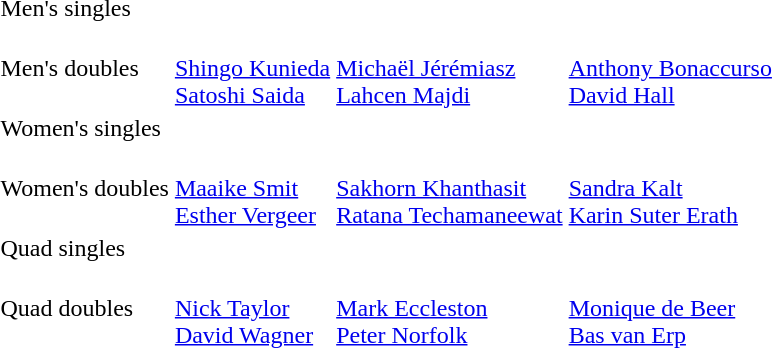<table>
<tr>
<td>Men's singles<br></td>
<td></td>
<td></td>
<td></td>
</tr>
<tr>
<td>Men's doubles<br></td>
<td> <br> <a href='#'>Shingo Kunieda</a> <br> <a href='#'>Satoshi Saida</a></td>
<td> <br> <a href='#'>Michaël Jérémiasz</a> <br> <a href='#'>Lahcen Majdi</a></td>
<td> <br> <a href='#'>Anthony Bonaccurso</a> <br> <a href='#'>David Hall</a></td>
</tr>
<tr>
<td>Women's singles<br></td>
<td></td>
<td></td>
<td></td>
</tr>
<tr>
<td>Women's doubles<br></td>
<td> <br> <a href='#'>Maaike Smit</a> <br> <a href='#'>Esther Vergeer</a></td>
<td> <br> <a href='#'>Sakhorn Khanthasit</a> <br> <a href='#'>Ratana Techamaneewat</a></td>
<td> <br> <a href='#'>Sandra Kalt</a> <br> <a href='#'>Karin Suter Erath</a></td>
</tr>
<tr>
<td>Quad singles<br></td>
<td></td>
<td></td>
<td></td>
</tr>
<tr>
<td>Quad doubles<br></td>
<td> <br> <a href='#'>Nick Taylor</a> <br> <a href='#'>David Wagner</a></td>
<td> <br> <a href='#'>Mark Eccleston</a> <br> <a href='#'>Peter Norfolk</a></td>
<td> <br> <a href='#'>Monique de Beer</a> <br> <a href='#'>Bas van Erp</a></td>
</tr>
</table>
